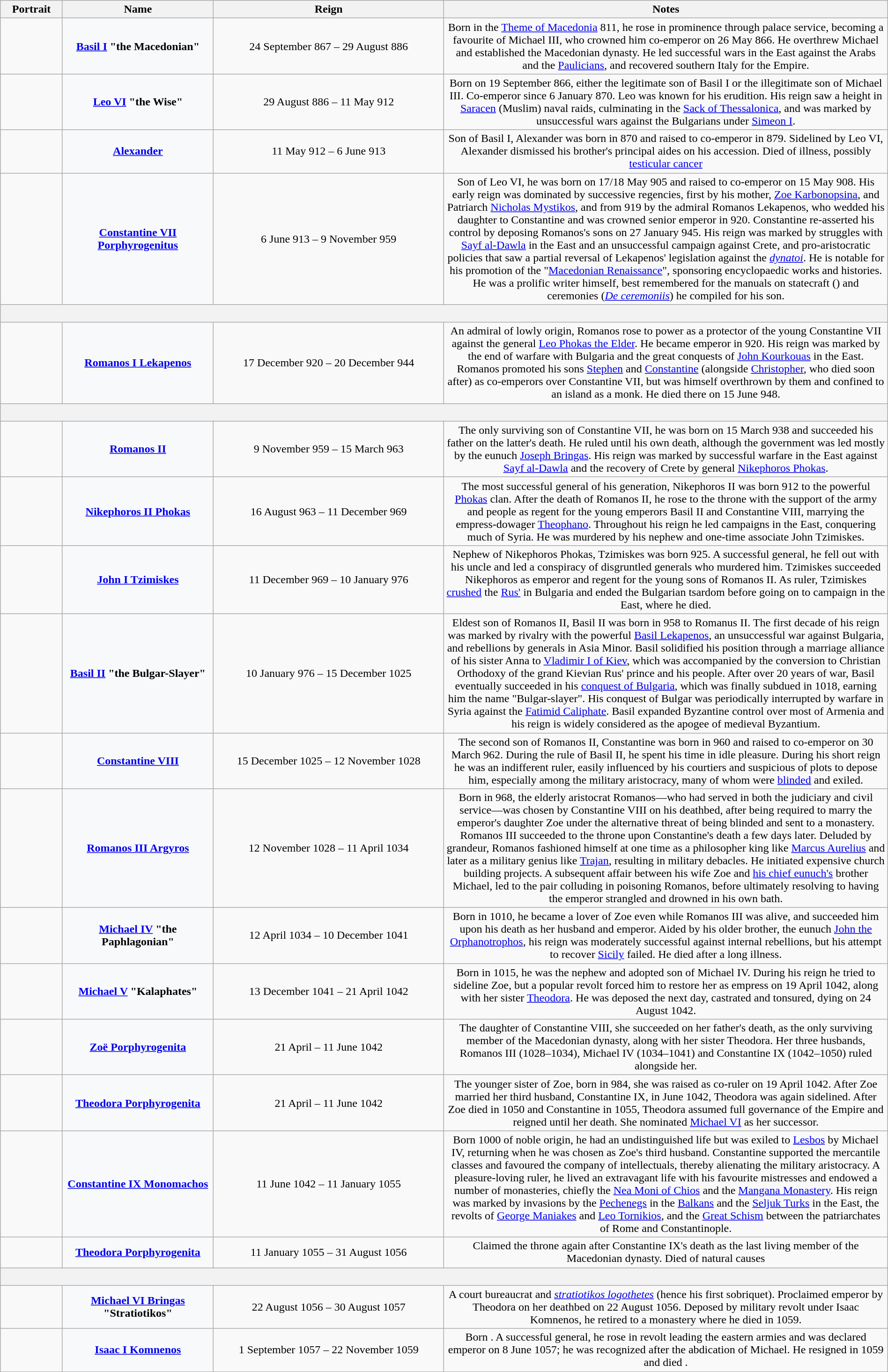<table class="wikitable plainrowheaders" style="width:100%; text-align:center">
<tr>
<th scope=col width="7%">Portrait</th>
<th scope=col width="17%">Name</th>
<th scope=col width="26%">Reign</th>
<th scope=col width="50%">Notes</th>
</tr>
<tr>
<td></td>
<th scope=row style="text-align:center; background:#F8F9FA"><strong><a href='#'>Basil I</a></strong> "the Macedonian"<br></th>
<td>24 September 867 – 29 August 886<br></td>
<td>Born in the <a href='#'>Theme of Macedonia</a>  811, he rose in prominence through palace service, becoming a favourite of Michael III, who crowned him co-emperor on 26 May 866. He overthrew Michael and established the Macedonian dynasty. He led successful wars in the East against the Arabs and the <a href='#'>Paulicians</a>, and recovered southern Italy for the Empire.</td>
</tr>
<tr>
<td></td>
<th scope=row style="text-align:center; background:#F8F9FA"><strong><a href='#'>Leo VI</a></strong> "the Wise"<br></th>
<td>29 August 886 – 11 May 912<br></td>
<td>Born on 19 September 866, either the legitimate son of Basil I or the illegitimate son of Michael III. Co-emperor since 6 January 870. Leo was known for his erudition. His reign saw a height in <a href='#'>Saracen</a> (Muslim) naval raids, culminating in the <a href='#'>Sack of Thessalonica</a>, and was marked by unsuccessful wars against the Bulgarians under <a href='#'>Simeon I</a>.</td>
</tr>
<tr>
<td></td>
<th scope=row style="text-align:center; background:#F8F9FA"><strong><a href='#'>Alexander</a></strong><br></th>
<td>11 May 912 – 6 June 913<br></td>
<td>Son of Basil I, Alexander was born in 870 and raised to co-emperor in 879. Sidelined by Leo VI, Alexander dismissed his brother's principal aides on his accession. Died of illness, possibly <a href='#'>testicular cancer</a></td>
</tr>
<tr>
<td></td>
<th scope=row style="text-align:center; background:#F8F9FA"><a href='#'><strong>Constantine VII</strong><br>Porphyrogenitus</a><br></th>
<td>6 June 913 – 9 November 959<br></td>
<td>Son of Leo VI, he was born on 17/18 May 905 and raised to co-emperor on 15 May 908. His early reign was dominated by successive regencies, first by his mother, <a href='#'>Zoe Karbonopsina</a>, and Patriarch <a href='#'>Nicholas Mystikos</a>, and from 919 by the admiral Romanos Lekapenos, who wedded his daughter to Constantine and was crowned senior emperor in 920. Constantine re-asserted his control by deposing Romanos's sons on 27 January 945. His reign was marked by struggles with <a href='#'>Sayf al-Dawla</a> in the East and an unsuccessful campaign against Crete, and pro-aristocratic policies that saw a partial reversal of Lekapenos' legislation against the <em><a href='#'>dynatoi</a></em>. He is notable for his promotion of the "<a href='#'>Macedonian Renaissance</a>", sponsoring encyclopaedic works and histories. He was a prolific writer himself, best remembered for the manuals on statecraft () and ceremonies (<em><a href='#'>De ceremoniis</a></em>) he compiled for his son.</td>
</tr>
<tr>
<th colspan=4> </th>
</tr>
<tr>
<td></td>
<th scope=row style="text-align:center; background:#F8F9FA"><a href='#'><strong>Romanos I</strong> Lekapenos</a><br></th>
<td>17 December 920 – 20 December 944<br></td>
<td>An admiral of lowly origin, Romanos rose to power as a protector of the young Constantine VII against the general <a href='#'>Leo Phokas the Elder</a>. He became emperor in 920. His reign was marked by the end of warfare with Bulgaria and the great conquests of <a href='#'>John Kourkouas</a> in the East. Romanos promoted his sons <a href='#'>Stephen</a> and <a href='#'>Constantine</a> (alongside <a href='#'>Christopher</a>, who died soon after) as co-emperors over Constantine VII, but was himself overthrown by them and confined to an island as a monk. He died there on 15 June 948.</td>
</tr>
<tr>
<th colspan=4> </th>
</tr>
<tr>
<td></td>
<th scope=row style="text-align:center; background:#F8F9FA"><strong><a href='#'>Romanos II</a></strong><br></th>
<td>9 November 959 – 15 March 963<br></td>
<td>The only surviving son of Constantine VII, he was born on 15 March 938 and succeeded his father on the latter's death. He ruled until his own death, although the government was led mostly by the eunuch <a href='#'>Joseph Bringas</a>. His reign was marked by successful warfare in the East against <a href='#'>Sayf al-Dawla</a> and the recovery of Crete by general <a href='#'>Nikephoros Phokas</a>.</td>
</tr>
<tr>
<td></td>
<th scope=row style="text-align:center; background:#F8F9FA"><a href='#'><strong>Nikephoros II</strong> Phokas</a><br></th>
<td>16 August 963 – 11 December 969<br></td>
<td>The most successful general of his generation, Nikephoros II was born  912 to the powerful <a href='#'>Phokas</a> clan. After the death of Romanos II, he rose to the throne with the support of the army and people as regent for the young emperors Basil II and Constantine VIII, marrying the empress-dowager <a href='#'>Theophano</a>. Throughout his reign he led campaigns in the East, conquering much of Syria. He was murdered by his nephew and one-time associate John Tzimiskes.</td>
</tr>
<tr>
<td></td>
<th scope=row style="text-align:center; background:#F8F9FA"><a href='#'><strong>John I</strong> Tzimiskes</a><br></th>
<td>11 December 969 – 10 January 976<br></td>
<td>Nephew of Nikephoros Phokas, Tzimiskes was born  925. A successful general, he fell out with his uncle and led a conspiracy of disgruntled generals who murdered him. Tzimiskes succeeded Nikephoros as emperor and regent for the young sons of Romanos II. As ruler, Tzimiskes <a href='#'>crushed</a> the <a href='#'>Rus'</a> in Bulgaria and ended the Bulgarian tsardom before going on to campaign in the East, where he died.</td>
</tr>
<tr>
<td></td>
<th scope=row style="text-align:center; background:#F8F9FA"><strong><a href='#'>Basil II</a></strong> "the Bulgar-Slayer"<br></th>
<td>10 January 976 – 15 December 1025<br></td>
<td>Eldest son of Romanos II, Basil II was born in 958 to Romanus II. The first decade of his reign was marked by rivalry with the powerful <a href='#'>Basil Lekapenos</a>, an unsuccessful war against Bulgaria, and rebellions by generals in Asia Minor. Basil solidified his position through a marriage alliance of his sister Anna to <a href='#'>Vladimir I of Kiev</a>, which was accompanied by the conversion to Christian Orthodoxy of the grand Kievian Rus' prince and his people. After over 20 years of war, Basil eventually succeeded in his <a href='#'>conquest of Bulgaria</a>, which was finally subdued in 1018, earning him the name "Bulgar-slayer". His conquest of Bulgar was periodically interrupted by warfare in Syria against the <a href='#'>Fatimid Caliphate</a>. Basil expanded Byzantine control over most of Armenia and his reign is widely considered as the apogee of medieval Byzantium.</td>
</tr>
<tr>
<td></td>
<th scope=row style="text-align:center; background:#F8F9FA"><strong><a href='#'>Constantine VIII</a></strong><br></th>
<td>15 December 1025 – 12 November 1028<br></td>
<td>The second son of Romanos II, Constantine was born in 960 and raised to co-emperor on 30 March 962. During the rule of Basil II, he spent his time in idle pleasure. During his short reign he was an indifferent ruler, easily influenced by his courtiers and suspicious of plots to depose him, especially among the military aristocracy, many of whom were <a href='#'>blinded</a> and exiled.</td>
</tr>
<tr>
<td></td>
<th scope=row style="text-align:center; background:#F8F9FA"><a href='#'><strong>Romanos III</strong> Argyros</a><br></th>
<td>12 November 1028 – 11 April 1034<br></td>
<td>Born in 968, the elderly aristocrat Romanos—who had served in both the judiciary and civil service—was chosen by Constantine VIII on his deathbed, after being required to marry the emperor's daughter Zoe under the alternative threat of being blinded and sent to a monastery. Romanos III succeeded to the throne upon Constantine's death a few days later. Deluded by grandeur, Romanos fashioned himself at one time as a philosopher king like <a href='#'>Marcus Aurelius</a> and later as a military genius like <a href='#'>Trajan</a>, resulting in military debacles. He initiated expensive church building projects. A subsequent affair between his wife Zoe and <a href='#'> his chief eunuch's</a> brother Michael, led to the pair colluding in poisoning Romanos, before ultimately resolving to having the emperor strangled and drowned in his own bath.</td>
</tr>
<tr>
<td></td>
<th scope=row style="text-align:center; background:#F8F9FA"><strong><a href='#'>Michael IV</a></strong> "the Paphlagonian"<br></th>
<td>12 April 1034 – 10 December 1041<br></td>
<td>Born in 1010, he became a lover of Zoe even while Romanos III was alive, and succeeded him upon his death as her husband and emperor. Aided by his older brother, the eunuch <a href='#'>John the Orphanotrophos</a>, his reign was moderately successful against internal rebellions, but his attempt to recover <a href='#'>Sicily</a> failed. He died after a long illness.</td>
</tr>
<tr>
<td></td>
<th scope=row style="text-align:center; background:#F8F9FA"><strong><a href='#'>Michael V</a></strong> "Kalaphates"<br></th>
<td>13 December 1041 – 21 April 1042<br></td>
<td>Born in 1015, he was the nephew and adopted son of Michael IV. During his reign he tried to sideline Zoe, but a popular revolt forced him to restore her as empress on 19 April 1042, along with her sister <a href='#'>Theodora</a>. He was deposed the next day, castrated and tonsured, dying on 24 August 1042.</td>
</tr>
<tr>
<td></td>
<th scope=row style="text-align:center; background:#F8F9FA"><a href='#'><strong>Zoë</strong> Porphyrogenita</a><br></th>
<td>21 April – 11 June 1042<br></td>
<td>The daughter of Constantine VIII, she succeeded on her father's death, as the only surviving member of the Macedonian dynasty, along with her sister Theodora. Her three husbands, Romanos III (1028–1034), Michael IV (1034–1041) and Constantine IX (1042–1050) ruled alongside her.</td>
</tr>
<tr>
<td></td>
<th scope=row style="text-align:center; background:#F8F9FA"><a href='#'><strong>Theodora</strong> Porphyrogenita</a><br></th>
<td>21 April – 11 June 1042<br></td>
<td>The younger sister of Zoe, born in 984, she was raised as co-ruler on 19 April 1042. After Zoe married her third husband, Constantine IX, in June 1042, Theodora was again sidelined. After Zoe died in 1050 and Constantine in 1055, Theodora assumed full governance of the Empire and reigned until her death. She nominated <a href='#'>Michael VI</a> as her successor.</td>
</tr>
<tr>
<td></td>
<th scope=row style="text-align:center; background:#F8F9FA"><a href='#'><strong>Constantine IX</strong> Monomachos</a><br></th>
<td>11 June 1042 – 11 January 1055<br></td>
<td>Born  1000 of noble origin, he had an undistinguished life but was exiled to <a href='#'>Lesbos</a> by Michael IV, returning when he was chosen as Zoe's third husband. Constantine supported the mercantile classes and favoured the company of intellectuals, thereby alienating the military aristocracy. A pleasure-loving ruler, he lived an extravagant life with his favourite mistresses and endowed a number of monasteries, chiefly the <a href='#'>Nea Moni of Chios</a> and the <a href='#'>Mangana Monastery</a>. His reign was marked by invasions by the <a href='#'>Pechenegs</a> in the <a href='#'>Balkans</a> and the <a href='#'>Seljuk Turks</a> in the East, the revolts of <a href='#'>George Maniakes</a> and <a href='#'>Leo Tornikios</a>, and the <a href='#'>Great Schism</a> between the patriarchates of Rome and Constantinople.</td>
</tr>
<tr>
<td></td>
<th scope=row style="text-align:center; background:#F8F9FA"><a href='#'><strong>Theodora</strong> Porphyrogenita</a><br></th>
<td>11 January 1055 – 31 August 1056<br></td>
<td>Claimed the throne again after Constantine IX's death as the last living member of the Macedonian dynasty. Died of natural causes</td>
</tr>
<tr>
<th colspan=4> </th>
</tr>
<tr>
<td></td>
<th scope=row style="text-align:center; background:#F8F9FA"><a href='#'><strong>Michael VI</strong> Bringas</a> "Stratiotikos"<br></th>
<td>22 August 1056 – 30 August 1057<br></td>
<td>A court bureaucrat and <em><a href='#'>stratiotikos logothetes</a></em> (hence his first sobriquet). Proclaimed emperor by Theodora on her deathbed on 22 August 1056. Deposed by military revolt under Isaac Komnenos, he retired to a monastery where he died in 1059.</td>
</tr>
<tr>
<td></td>
<th scope=row style="text-align:center; background:#F8F9FA"><a href='#'><strong>Isaac I</strong> Komnenos</a><br></th>
<td>1 September 1057 – 22 November 1059<br></td>
<td>Born . A successful general, he rose in revolt leading the eastern armies and was declared emperor on 8 June 1057; he was recognized after the abdication of Michael. He resigned in 1059 and died .</td>
</tr>
</table>
